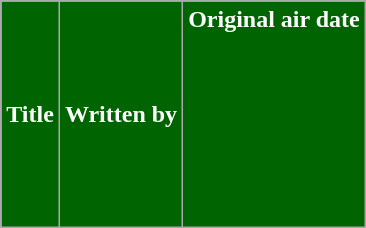<table class="wikitable plainrowheaders">
<tr>
<th style="background-color: #006400; color: #FFFFFF;">Title</th>
<th style="background-color: #006400; color: #FFFFFF;">Written by</th>
<th style="background-color: #006400; color: #FFFFFF;">Original air date<br><br><br><br><br><br><br><br>
</th>
</tr>
</table>
